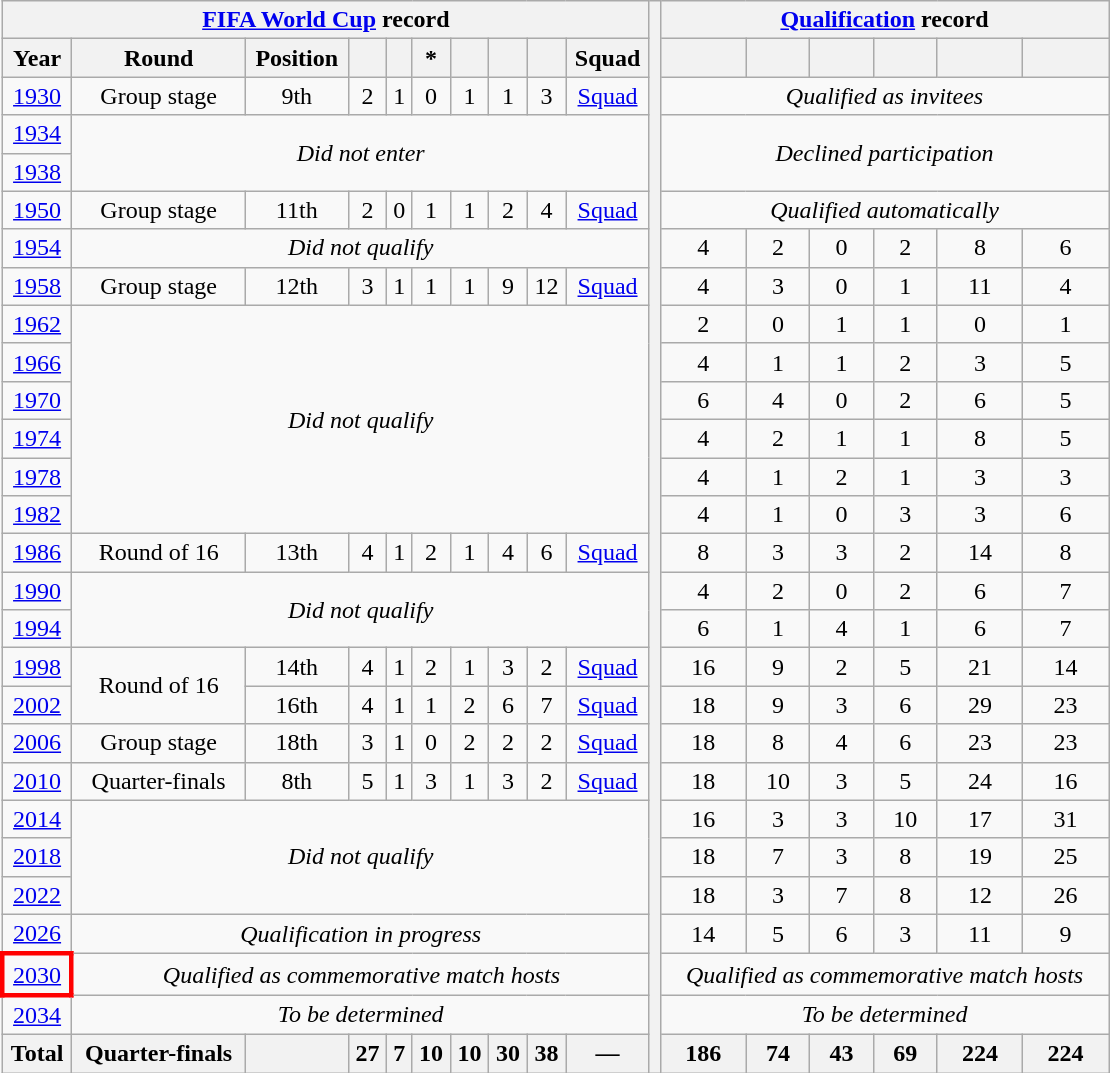<table class="wikitable" style="text-align: center;">
<tr>
<th colspan=10><a href='#'>FIFA World Cup</a> record</th>
<th width=1% rowspan=28></th>
<th colspan=7><a href='#'>Qualification</a> record</th>
</tr>
<tr>
<th>Year</th>
<th>Round</th>
<th>Position</th>
<th></th>
<th></th>
<th>*</th>
<th></th>
<th></th>
<th></th>
<th>Squad</th>
<th></th>
<th></th>
<th></th>
<th></th>
<th></th>
<th></th>
</tr>
<tr>
<td> <a href='#'>1930</a></td>
<td>Group stage</td>
<td>9th</td>
<td>2</td>
<td>1</td>
<td>0</td>
<td>1</td>
<td>1</td>
<td>3</td>
<td><a href='#'>Squad</a></td>
<td colspan=7><em>Qualified as invitees</em></td>
</tr>
<tr>
<td> <a href='#'>1934</a></td>
<td colspan=9 rowspan=2><em>Did not enter</em></td>
<td colspan=7 rowspan=2><em>Declined participation</em></td>
</tr>
<tr>
<td> <a href='#'>1938</a></td>
</tr>
<tr>
<td> <a href='#'>1950</a></td>
<td>Group stage</td>
<td>11th</td>
<td>2</td>
<td>0</td>
<td>1</td>
<td>1</td>
<td>2</td>
<td>4</td>
<td><a href='#'>Squad</a></td>
<td colspan=7><em>Qualified automatically</em></td>
</tr>
<tr>
<td> <a href='#'>1954</a></td>
<td colspan=9><em>Did not qualify</em></td>
<td>4</td>
<td>2</td>
<td>0</td>
<td>2</td>
<td>8</td>
<td>6</td>
</tr>
<tr>
<td> <a href='#'>1958</a></td>
<td>Group stage</td>
<td>12th</td>
<td>3</td>
<td>1</td>
<td>1</td>
<td>1</td>
<td>9</td>
<td>12</td>
<td><a href='#'>Squad</a></td>
<td>4</td>
<td>3</td>
<td>0</td>
<td>1</td>
<td>11</td>
<td>4</td>
</tr>
<tr>
<td> <a href='#'>1962</a></td>
<td colspan=9 rowspan=6><em>Did not qualify</em></td>
<td>2</td>
<td>0</td>
<td>1</td>
<td>1</td>
<td>0</td>
<td>1</td>
</tr>
<tr>
<td> <a href='#'>1966</a></td>
<td>4</td>
<td>1</td>
<td>1</td>
<td>2</td>
<td>3</td>
<td>5</td>
</tr>
<tr>
<td> <a href='#'>1970</a></td>
<td>6</td>
<td>4</td>
<td>0</td>
<td>2</td>
<td>6</td>
<td>5</td>
</tr>
<tr>
<td> <a href='#'>1974</a></td>
<td>4</td>
<td>2</td>
<td>1</td>
<td>1</td>
<td>8</td>
<td>5</td>
</tr>
<tr>
<td> <a href='#'>1978</a></td>
<td>4</td>
<td>1</td>
<td>2</td>
<td>1</td>
<td>3</td>
<td>3</td>
</tr>
<tr>
<td> <a href='#'>1982</a></td>
<td>4</td>
<td>1</td>
<td>0</td>
<td>3</td>
<td>3</td>
<td>6</td>
</tr>
<tr>
<td> <a href='#'>1986</a></td>
<td>Round of 16</td>
<td>13th</td>
<td>4</td>
<td>1</td>
<td>2</td>
<td>1</td>
<td>4</td>
<td>6</td>
<td><a href='#'>Squad</a></td>
<td>8</td>
<td>3</td>
<td>3</td>
<td>2</td>
<td>14</td>
<td>8</td>
</tr>
<tr>
<td> <a href='#'>1990</a></td>
<td colspan=9 rowspan=2><em>Did not qualify</em></td>
<td>4</td>
<td>2</td>
<td>0</td>
<td>2</td>
<td>6</td>
<td>7</td>
</tr>
<tr>
<td> <a href='#'>1994</a></td>
<td>6</td>
<td>1</td>
<td>4</td>
<td>1</td>
<td>6</td>
<td>7</td>
</tr>
<tr>
<td> <a href='#'>1998</a></td>
<td rowspan=2>Round of 16</td>
<td>14th</td>
<td>4</td>
<td>1</td>
<td>2</td>
<td>1</td>
<td>3</td>
<td>2</td>
<td><a href='#'>Squad</a></td>
<td>16</td>
<td>9</td>
<td>2</td>
<td>5</td>
<td>21</td>
<td>14</td>
</tr>
<tr>
<td>  <a href='#'>2002</a></td>
<td>16th</td>
<td>4</td>
<td>1</td>
<td>1</td>
<td>2</td>
<td>6</td>
<td>7</td>
<td><a href='#'>Squad</a></td>
<td>18</td>
<td>9</td>
<td>3</td>
<td>6</td>
<td>29</td>
<td>23</td>
</tr>
<tr>
<td> <a href='#'>2006</a></td>
<td>Group stage</td>
<td>18th</td>
<td>3</td>
<td>1</td>
<td>0</td>
<td>2</td>
<td>2</td>
<td>2</td>
<td><a href='#'>Squad</a></td>
<td>18</td>
<td>8</td>
<td>4</td>
<td>6</td>
<td>23</td>
<td>23</td>
</tr>
<tr>
<td> <a href='#'>2010</a></td>
<td>Quarter-finals</td>
<td>8th</td>
<td>5</td>
<td>1</td>
<td>3</td>
<td>1</td>
<td>3</td>
<td>2</td>
<td><a href='#'>Squad</a></td>
<td>18</td>
<td>10</td>
<td>3</td>
<td>5</td>
<td>24</td>
<td>16</td>
</tr>
<tr>
<td> <a href='#'>2014</a></td>
<td colspan=9 rowspan=3><em>Did not qualify</em></td>
<td>16</td>
<td>3</td>
<td>3</td>
<td>10</td>
<td>17</td>
<td>31</td>
</tr>
<tr>
<td> <a href='#'>2018</a></td>
<td>18</td>
<td>7</td>
<td>3</td>
<td>8</td>
<td>19</td>
<td>25</td>
</tr>
<tr>
<td> <a href='#'>2022</a></td>
<td>18</td>
<td>3</td>
<td>7</td>
<td>8</td>
<td>12</td>
<td>26</td>
</tr>
<tr>
<td>   <a href='#'>2026</a></td>
<td colspan=9><em>Qualification in progress</em></td>
<td>14</td>
<td>5</td>
<td>6</td>
<td>3</td>
<td>11</td>
<td>9</td>
</tr>
<tr>
<td style="border:3px solid red">   <a href='#'>2030</a></td>
<td colspan=9><em>Qualified as commemorative match hosts</em></td>
<td colspan=7><em>Qualified as commemorative match hosts</em></td>
</tr>
<tr>
<td> <a href='#'>2034</a></td>
<td colspan=9><em>To be determined</em></td>
<td colspan=7><em>To be determined</em></td>
</tr>
<tr>
<th>Total</th>
<th>Quarter-finals</th>
<th></th>
<th>27</th>
<th>7</th>
<th>10</th>
<th>10</th>
<th>30</th>
<th>38</th>
<th>—</th>
<th>186</th>
<th>74</th>
<th>43</th>
<th>69</th>
<th>224</th>
<th>224</th>
</tr>
</table>
